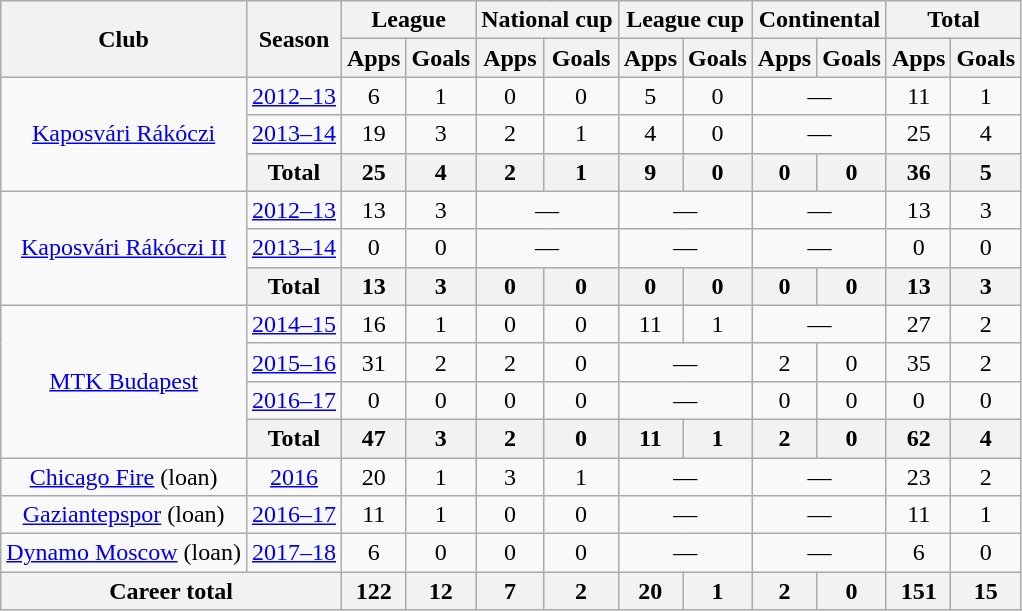<table class="wikitable" style="text-align:center">
<tr>
<th rowspan="2">Club</th>
<th rowspan="2">Season</th>
<th colspan="2">League</th>
<th colspan="2">National cup</th>
<th colspan="2">League cup</th>
<th colspan="2">Continental</th>
<th colspan="2">Total</th>
</tr>
<tr>
<th>Apps</th>
<th>Goals</th>
<th>Apps</th>
<th>Goals</th>
<th>Apps</th>
<th>Goals</th>
<th>Apps</th>
<th>Goals</th>
<th>Apps</th>
<th>Goals</th>
</tr>
<tr>
<td rowspan="3"><a href='#'>Kaposvári Rákóczi</a></td>
<td><a href='#'>2012–13</a></td>
<td>6</td>
<td>1</td>
<td>0</td>
<td>0</td>
<td>5</td>
<td>0</td>
<td colspan="2">—</td>
<td>11</td>
<td>1</td>
</tr>
<tr>
<td><a href='#'>2013–14</a></td>
<td>19</td>
<td>3</td>
<td>2</td>
<td>1</td>
<td>4</td>
<td>0</td>
<td colspan="2">—</td>
<td>25</td>
<td>4</td>
</tr>
<tr>
<th>Total</th>
<th>25</th>
<th>4</th>
<th>2</th>
<th>1</th>
<th>9</th>
<th>0</th>
<th>0</th>
<th>0</th>
<th>36</th>
<th>5</th>
</tr>
<tr>
<td rowspan="3"><a href='#'>Kaposvári Rákóczi II</a></td>
<td><a href='#'>2012–13</a></td>
<td>13</td>
<td>3</td>
<td colspan="2">—</td>
<td colspan="2">—</td>
<td colspan="2">—</td>
<td>13</td>
<td>3</td>
</tr>
<tr>
<td><a href='#'>2013–14</a></td>
<td>0</td>
<td>0</td>
<td colspan="2">—</td>
<td colspan="2">—</td>
<td colspan="2">—</td>
<td>0</td>
<td>0</td>
</tr>
<tr>
<th>Total</th>
<th>13</th>
<th>3</th>
<th>0</th>
<th>0</th>
<th>0</th>
<th>0</th>
<th>0</th>
<th>0</th>
<th>13</th>
<th>3</th>
</tr>
<tr>
<td rowspan="4"><a href='#'>MTK Budapest</a></td>
<td><a href='#'>2014–15</a></td>
<td>16</td>
<td>1</td>
<td>0</td>
<td>0</td>
<td>11</td>
<td>1</td>
<td colspan="2">—</td>
<td>27</td>
<td>2</td>
</tr>
<tr>
<td><a href='#'>2015–16</a></td>
<td>31</td>
<td>2</td>
<td>2</td>
<td>0</td>
<td colspan="2">—</td>
<td>2</td>
<td>0</td>
<td>35</td>
<td>2</td>
</tr>
<tr>
<td><a href='#'>2016–17</a></td>
<td>0</td>
<td>0</td>
<td>0</td>
<td>0</td>
<td colspan="2">—</td>
<td>0</td>
<td>0</td>
<td>0</td>
<td>0</td>
</tr>
<tr>
<th>Total</th>
<th>47</th>
<th>3</th>
<th>2</th>
<th>0</th>
<th>11</th>
<th>1</th>
<th>2</th>
<th>0</th>
<th>62</th>
<th>4</th>
</tr>
<tr>
<td><a href='#'>Chicago Fire</a> (loan)</td>
<td><a href='#'>2016</a></td>
<td>20</td>
<td>1</td>
<td>3</td>
<td>1</td>
<td colspan="2">—</td>
<td colspan="2">—</td>
<td>23</td>
<td>2</td>
</tr>
<tr>
<td><a href='#'>Gaziantepspor</a> (loan)</td>
<td><a href='#'>2016–17</a></td>
<td>11</td>
<td>1</td>
<td>0</td>
<td>0</td>
<td colspan="2">—</td>
<td colspan="2">—</td>
<td>11</td>
<td>1</td>
</tr>
<tr>
<td><a href='#'>Dynamo Moscow</a> (loan)</td>
<td><a href='#'>2017–18</a></td>
<td>6</td>
<td>0</td>
<td>0</td>
<td>0</td>
<td colspan="2">—</td>
<td colspan="2">—</td>
<td>6</td>
<td>0</td>
</tr>
<tr>
<th colspan="2">Career total</th>
<th>122</th>
<th>12</th>
<th>7</th>
<th>2</th>
<th>20</th>
<th>1</th>
<th>2</th>
<th>0</th>
<th>151</th>
<th>15</th>
</tr>
</table>
